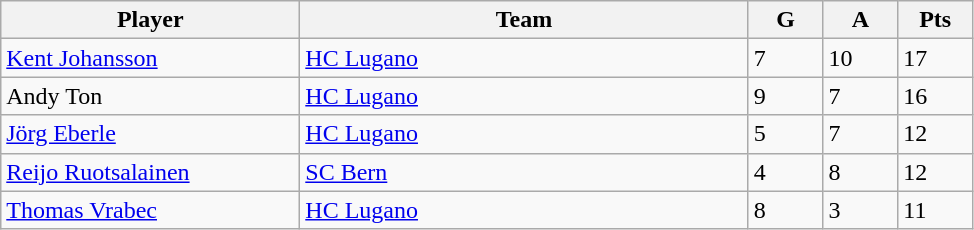<table class="wikitable">
<tr>
<th bgcolor="#DDDDFF" width="20%">Player</th>
<th bgcolor="#DDDDFF" width="30%">Team</th>
<th bgcolor="#DDDDFF" width="5%">G</th>
<th bgcolor="#DDDDFF" width="5%">A</th>
<th bgcolor="#DDDDFF" width="5%">Pts</th>
</tr>
<tr>
<td><a href='#'>Kent Johansson</a></td>
<td><a href='#'>HC Lugano</a></td>
<td>7</td>
<td>10</td>
<td>17</td>
</tr>
<tr>
<td>Andy Ton</td>
<td><a href='#'>HC Lugano</a></td>
<td>9</td>
<td>7</td>
<td>16</td>
</tr>
<tr>
<td><a href='#'>Jörg Eberle</a></td>
<td><a href='#'>HC Lugano</a></td>
<td>5</td>
<td>7</td>
<td>12</td>
</tr>
<tr>
<td><a href='#'>Reijo Ruotsalainen</a></td>
<td><a href='#'>SC Bern</a></td>
<td>4</td>
<td>8</td>
<td>12</td>
</tr>
<tr>
<td><a href='#'>Thomas Vrabec</a></td>
<td><a href='#'>HC Lugano</a></td>
<td>8</td>
<td>3</td>
<td>11</td>
</tr>
</table>
